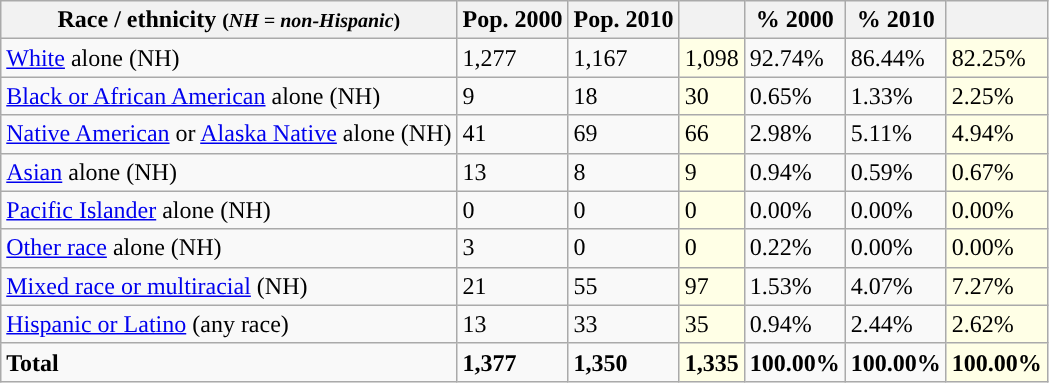<table class="wikitable">
<tr>
<th>Race / ethnicity <small>(<em>NH = non-Hispanic</em>)</small></th>
<th>Pop. 2000</th>
<th>Pop. 2010</th>
<th></th>
<th>% 2000</th>
<th>% 2010</th>
<th></th>
</tr>
<tr>
<td><a href='#'>White</a> alone (NH)</td>
<td>1,277</td>
<td>1,167</td>
<td style='background: #ffffe6;'>1,098</td>
<td>92.74%</td>
<td>86.44%</td>
<td style='background: #ffffe6;'>82.25%</td>
</tr>
<tr>
<td><a href='#'>Black or African American</a> alone (NH)</td>
<td>9</td>
<td>18</td>
<td style='background: #ffffe6;'>30</td>
<td>0.65%</td>
<td>1.33%</td>
<td style='background: #ffffe6;'>2.25%</td>
</tr>
<tr>
<td><a href='#'>Native American</a> or <a href='#'>Alaska Native</a> alone (NH)</td>
<td>41</td>
<td>69</td>
<td style='background: #ffffe6;'>66</td>
<td>2.98%</td>
<td>5.11%</td>
<td style='background: #ffffe6;'>4.94%</td>
</tr>
<tr>
<td><a href='#'>Asian</a> alone (NH)</td>
<td>13</td>
<td>8</td>
<td style='background: #ffffe6;'>9</td>
<td>0.94%</td>
<td>0.59%</td>
<td style='background: #ffffe6;'>0.67%</td>
</tr>
<tr>
<td><a href='#'>Pacific Islander</a> alone (NH)</td>
<td>0</td>
<td>0</td>
<td style='background: #ffffe6;'>0</td>
<td>0.00%</td>
<td>0.00%</td>
<td style='background: #ffffe6;'>0.00%</td>
</tr>
<tr>
<td><a href='#'>Other race</a> alone (NH)</td>
<td>3</td>
<td>0</td>
<td style='background: #ffffe6;'>0</td>
<td>0.22%</td>
<td>0.00%</td>
<td style='background: #ffffe6;'>0.00%</td>
</tr>
<tr>
<td><a href='#'>Mixed race or multiracial</a> (NH)</td>
<td>21</td>
<td>55</td>
<td style='background: #ffffe6;'>97</td>
<td>1.53%</td>
<td>4.07%</td>
<td style='background: #ffffe6;'>7.27%</td>
</tr>
<tr>
<td><a href='#'>Hispanic or Latino</a> (any race)</td>
<td>13</td>
<td>33</td>
<td style='background: #ffffe6;'>35</td>
<td>0.94%</td>
<td>2.44%</td>
<td style='background: #ffffe6;'>2.62%</td>
</tr>
<tr>
<td><strong>Total</strong></td>
<td><strong>1,377</strong></td>
<td><strong>1,350</strong></td>
<td style='background: #ffffe6;'><strong>1,335</strong></td>
<td><strong>100.00%</strong></td>
<td><strong>100.00%</strong></td>
<td style='background: #ffffe6;'><strong>100.00%</strong></td>
</tr>
</table>
